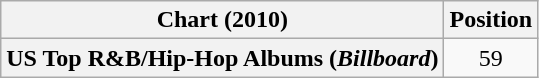<table class="wikitable plainrowheaders" style="text-align:center">
<tr>
<th scope="col">Chart (2010)</th>
<th scope="col">Position</th>
</tr>
<tr>
<th scope="row">US Top R&B/Hip-Hop Albums (<em>Billboard</em>)</th>
<td>59</td>
</tr>
</table>
